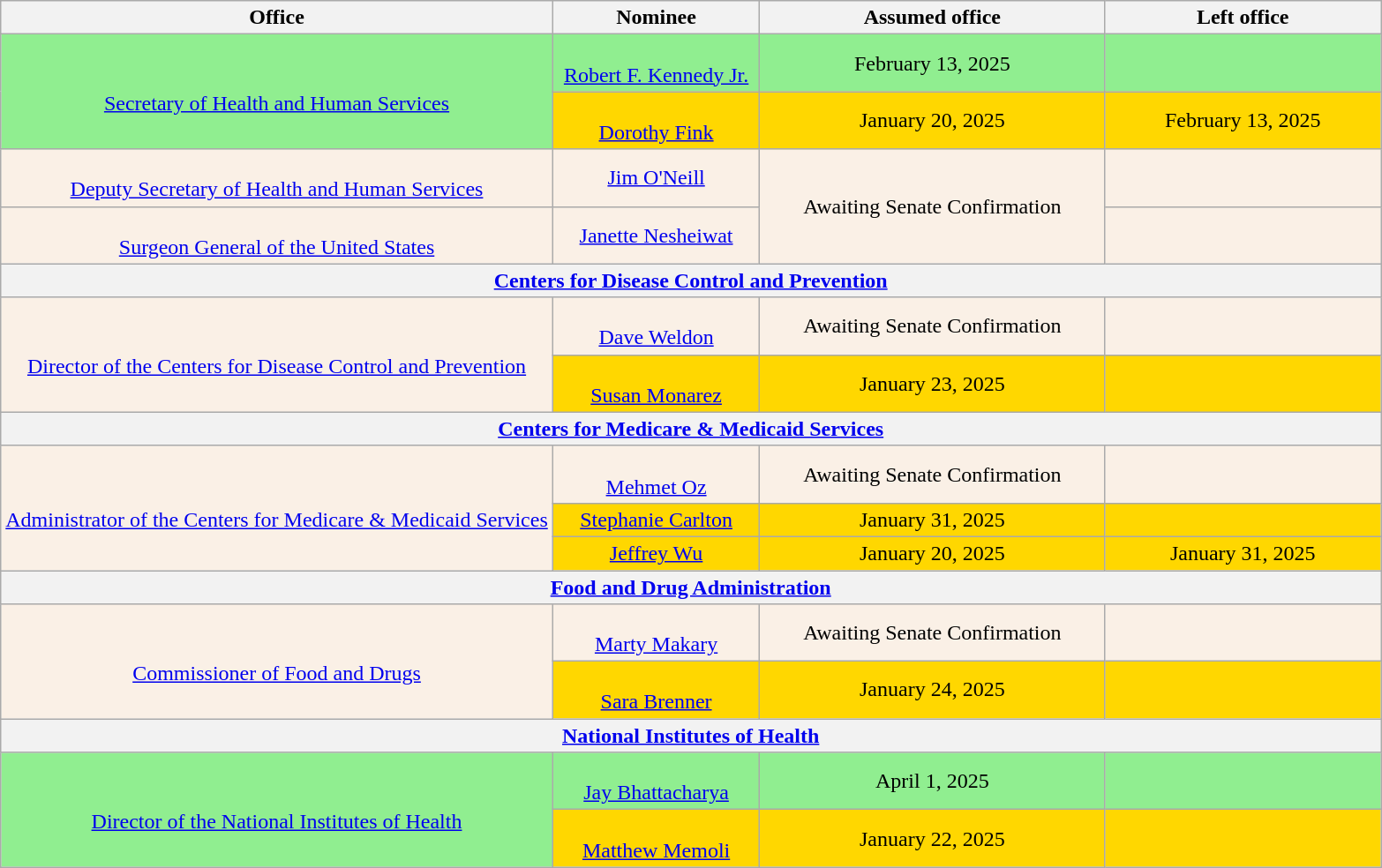<table class="wikitable sortable" style="text-align:center">
<tr>
<th style="width:40%;">Office</th>
<th style="width:15%;">Nominee</th>
<th style="width:25%;" data-sort- type="date">Assumed office</th>
<th style="width:20%;" data-sort- type="date">Left office</th>
</tr>
<tr style="background:lightgreen">
<td rowspan="2"><br><a href='#'>Secretary of Health and Human Services</a></td>
<td><br><a href='#'>Robert F. Kennedy Jr.</a></td>
<td>February 13, 2025<br></td>
<td></td>
</tr>
<tr style="background:gold">
<td><br><a href='#'>Dorothy Fink</a></td>
<td>January 20, 2025</td>
<td>February 13, 2025</td>
</tr>
<tr style="background:linen">
<td><br><a href='#'>Deputy Secretary of Health and Human Services</a></td>
<td><a href='#'>Jim O'Neill</a></td>
<td rowspan="2">Awaiting Senate Confirmation</td>
<td></td>
</tr>
<tr style="background:linen">
<td><br><a href='#'>Surgeon General of the United States</a></td>
<td><a href='#'>Janette Nesheiwat</a></td>
<td></td>
</tr>
<tr>
<th colspan="4"><a href='#'>Centers for Disease Control and Prevention</a></th>
</tr>
<tr style="background:linen">
<td rowspan="2"><br><a href='#'>Director of the Centers for Disease Control and Prevention</a></td>
<td><br><a href='#'>Dave Weldon</a></td>
<td>Awaiting Senate Confirmation</td>
<td></td>
</tr>
<tr style="background:gold">
<td><br><a href='#'>Susan Monarez</a></td>
<td>January 23, 2025</td>
<td></td>
</tr>
<tr>
<th colspan="4"><a href='#'>Centers for Medicare & Medicaid Services</a></th>
</tr>
<tr style="background:linen">
<td rowspan="3"><br><a href='#'>Administrator of the Centers for Medicare & Medicaid Services</a></td>
<td><br><a href='#'>Mehmet Oz</a></td>
<td>Awaiting Senate Confirmation</td>
<td></td>
</tr>
<tr style="background:gold">
<td><a href='#'>Stephanie Carlton</a></td>
<td>January 31, 2025</td>
<td></td>
</tr>
<tr style="background:gold">
<td><a href='#'>Jeffrey Wu</a></td>
<td>January 20, 2025</td>
<td>January 31, 2025</td>
</tr>
<tr>
<th colspan="4"><a href='#'>Food and Drug Administration</a></th>
</tr>
<tr style="background:linen">
<td rowspan="2"><br><a href='#'>Commissioner of Food and Drugs</a></td>
<td><br><a href='#'>Marty Makary</a></td>
<td>Awaiting Senate Confirmation</td>
<td></td>
</tr>
<tr style="background:gold">
<td><br><a href='#'>Sara Brenner</a></td>
<td>January 24, 2025</td>
<td></td>
</tr>
<tr>
<th colspan="4"><a href='#'>National Institutes of Health</a></th>
</tr>
<tr style="background:lightgreen">
<td rowspan="2"><br><a href='#'>Director of the National Institutes of Health</a></td>
<td><br><a href='#'>Jay Bhattacharya</a></td>
<td>April 1, 2025</td>
<td></td>
</tr>
<tr style="background:gold">
<td><br><a href='#'>Matthew Memoli</a></td>
<td>January 22, 2025</td>
<td></td>
</tr>
</table>
